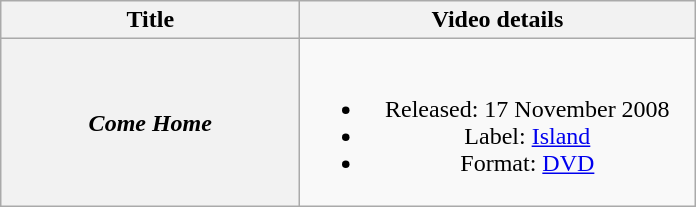<table class="wikitable plainrowheaders" style="text-align:center;" border="1">
<tr>
<th scope="col" style="width:12em;">Title</th>
<th scope="col" style="width:16em;">Video details</th>
</tr>
<tr>
<th scope="row"><em>Come Home</em></th>
<td><br><ul><li>Released: 17 November 2008</li><li>Label: <a href='#'>Island</a></li><li>Format: <a href='#'>DVD</a></li></ul></td>
</tr>
</table>
